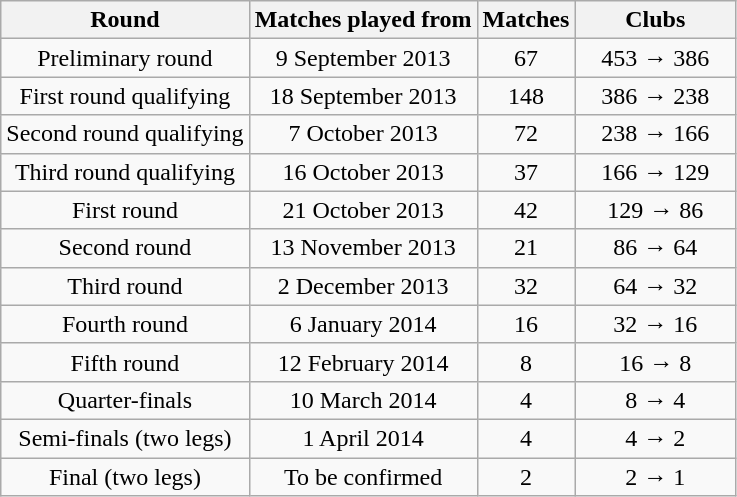<table class="wikitable">
<tr>
<th>Round</th>
<th>Matches played from</th>
<th>Matches</th>
<th style="width:100px;">Clubs</th>
</tr>
<tr align=center>
<td>Preliminary round</td>
<td>9 September 2013</td>
<td>67</td>
<td>453 → 386</td>
</tr>
<tr align=center>
<td>First round qualifying</td>
<td>18 September 2013</td>
<td>148</td>
<td>386 → 238</td>
</tr>
<tr align=center>
<td>Second round qualifying</td>
<td>7 October 2013</td>
<td>72</td>
<td>238 → 166</td>
</tr>
<tr align=center>
<td>Third round qualifying</td>
<td>16 October 2013</td>
<td>37</td>
<td>166 → 129</td>
</tr>
<tr align=center>
<td>First round</td>
<td>21 October 2013</td>
<td>42</td>
<td>129 → 86</td>
</tr>
<tr align=center>
<td>Second round</td>
<td>13 November 2013</td>
<td>21</td>
<td>86 → 64</td>
</tr>
<tr align=center>
<td>Third round</td>
<td>2 December 2013</td>
<td>32</td>
<td>64 → 32</td>
</tr>
<tr align=center>
<td>Fourth round</td>
<td>6 January 2014</td>
<td>16</td>
<td>32 → 16</td>
</tr>
<tr align=center>
<td>Fifth round</td>
<td>12 February 2014</td>
<td>8</td>
<td>16 → 8</td>
</tr>
<tr align=center>
<td>Quarter-finals</td>
<td>10 March 2014</td>
<td>4</td>
<td>8 → 4</td>
</tr>
<tr align=center>
<td>Semi-finals (two legs)</td>
<td>1 April 2014</td>
<td>4</td>
<td>4 → 2</td>
</tr>
<tr align=center>
<td>Final (two legs)</td>
<td>To be confirmed</td>
<td>2</td>
<td>2 → 1</td>
</tr>
</table>
